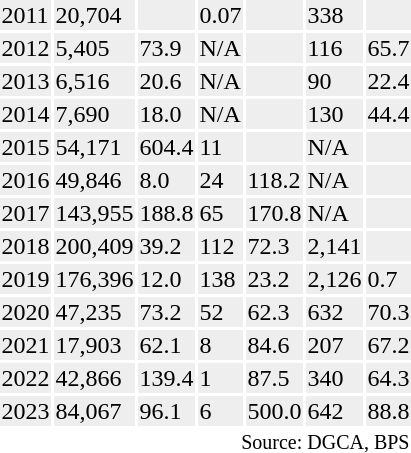<table class="toccolours sortable" style="padding:0.5em;">
<tr>
<th></th>
<th></th>
<th></th>
<th></th>
<th></th>
<th></th>
<th></th>
</tr>
<tr style="background:#eee;">
<td>2011</td>
<td>20,704</td>
<td></td>
<td>0.07</td>
<td></td>
<td>338</td>
<td></td>
</tr>
<tr style="background:#eee;">
<td>2012</td>
<td>5,405</td>
<td> 73.9</td>
<td>N/A</td>
<td></td>
<td>116</td>
<td> 65.7</td>
</tr>
<tr style="background:#eee;">
<td>2013</td>
<td>6,516</td>
<td> 20.6</td>
<td>N/A</td>
<td></td>
<td>90</td>
<td> 22.4</td>
</tr>
<tr style="background:#eee;">
<td>2014</td>
<td>7,690</td>
<td> 18.0</td>
<td>N/A</td>
<td></td>
<td>130</td>
<td> 44.4</td>
</tr>
<tr style="background:#eee;">
<td>2015</td>
<td>54,171</td>
<td> 604.4</td>
<td>11</td>
<td></td>
<td>N/A</td>
<td></td>
</tr>
<tr style="background:#eee;">
<td>2016</td>
<td>49,846</td>
<td> 8.0</td>
<td>24</td>
<td> 118.2</td>
<td>N/A</td>
<td></td>
</tr>
<tr style="background:#eee;">
<td>2017</td>
<td>143,955</td>
<td> 188.8</td>
<td>65</td>
<td> 170.8</td>
<td>N/A</td>
<td></td>
</tr>
<tr style="background:#eee;">
<td>2018</td>
<td>200,409</td>
<td> 39.2</td>
<td>112</td>
<td> 72.3</td>
<td>2,141</td>
<td></td>
</tr>
<tr style="background:#eee;">
<td>2019</td>
<td>176,396</td>
<td> 12.0</td>
<td>138</td>
<td> 23.2</td>
<td>2,126</td>
<td> 0.7</td>
</tr>
<tr style="background:#eee;">
<td>2020</td>
<td>47,235</td>
<td> 73.2</td>
<td>52</td>
<td> 62.3</td>
<td>632</td>
<td> 70.3</td>
</tr>
<tr style="background:#eee;">
<td>2021</td>
<td>17,903</td>
<td> 62.1</td>
<td>8</td>
<td> 84.6</td>
<td>207</td>
<td> 67.2</td>
</tr>
<tr style="background:#eee;">
<td>2022</td>
<td>42,866</td>
<td> 139.4</td>
<td>1</td>
<td> 87.5</td>
<td>340</td>
<td> 64.3</td>
</tr>
<tr style="background:#eee;">
<td>2023</td>
<td>84,067</td>
<td> 96.1</td>
<td>6</td>
<td> 500.0</td>
<td>642</td>
<td> 88.8</td>
</tr>
<tr>
<td colspan="7" style="text-align:right;"><sup>Source: DGCA, BPS</sup></td>
</tr>
</table>
